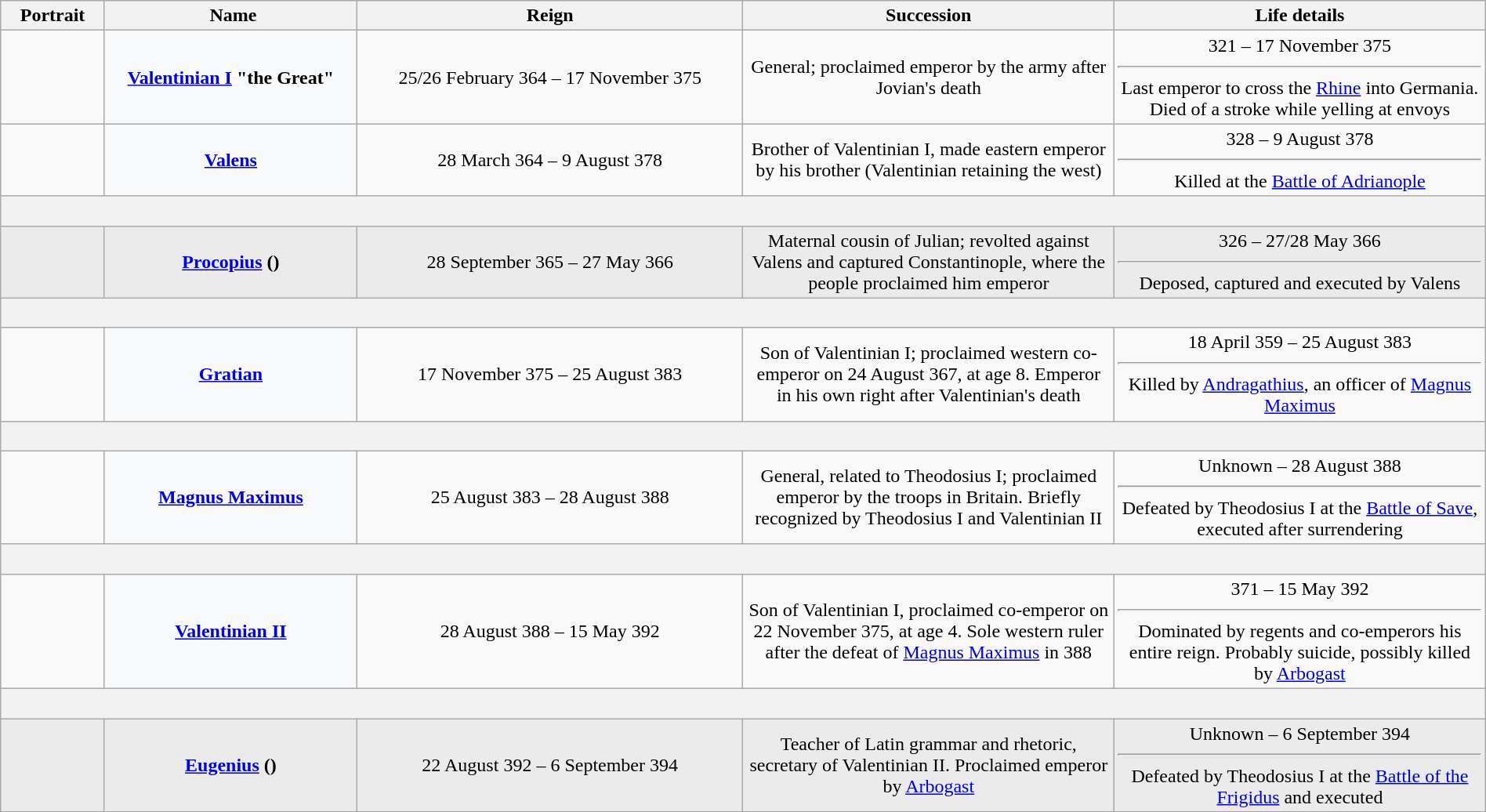<table class="wikitable plainrowheaders" style="width:100%; text-align:center">
<tr>
<th scope=col width="7%">Portrait</th>
<th scope=col width="17%"> Name</th>
<th scope=col width="26%">Reign</th>
<th scope=col width="25%">Succession</th>
<th scope=col width="25%">Life details</th>
</tr>
<tr>
<td></td>
<th scope=row style="text-align:center; background:#F8F9FA"><strong><a href='#'>Valentinian I</a></strong> "the Great"<br></th>
<td>25/26 February 364 – 17 November 375<br></td>
<td>General; proclaimed emperor by the army after Jovian's death</td>
<td>321 – 17 November 375<br><hr>Last emperor to cross the <a href='#'>Rhine</a> into Germania. Died of a stroke while yelling at envoys</td>
</tr>
<tr>
<td></td>
<th scope=row style="text-align:center; background:#F8F9FA"><strong><a href='#'>Valens</a></strong></th>
<td>28 March 364 – 9 August 378<br></td>
<td>Brother of Valentinian I, made eastern emperor by his brother (Valentinian retaining the west)</td>
<td> 328 – 9 August 378<br><hr>Killed at the <a href='#'>Battle of Adrianople</a></td>
</tr>
<tr>
<th colspan=5> </th>
</tr>
<tr>
<td style="background:#EBEBEB"></td>
<th scope=row style="text-align:center; background:#EBEBEB"><strong><a href='#'>Procopius</a></strong> ()</th>
<td style="background:#EBEBEB">28 September 365 – 27 May 366<br></td>
<td style="background:#EBEBEB">Maternal cousin of Julian; revolted against Valens and captured Constantinople, where the people proclaimed him emperor</td>
<td style="background:#EBEBEB">326 – 27/28 May 366<br><hr>Deposed, captured and executed by Valens</td>
</tr>
<tr>
<th colspan=5> </th>
</tr>
<tr>
<td></td>
<th scope=row style="text-align:center; background:#F8F9FA"><strong><a href='#'>Gratian</a></strong><br></th>
<td>17 November 375 – 25 August 383<br></td>
<td>Son of Valentinian I; proclaimed western co-emperor on 24 August 367, at age 8. Emperor in his own right after Valentinian's death</td>
<td>18 April 359 – 25 August 383<br><hr>Killed by <a href='#'>Andragathius</a>, an officer of <a href='#'>Magnus Maximus</a></td>
</tr>
<tr>
<th colspan=5> </th>
</tr>
<tr>
<td></td>
<th scope=row style="text-align:center; background:#F8F9FA"><strong><a href='#'>Magnus Maximus</a></strong></th>
<td>25 August 383 – 28 August 388<br></td>
<td>General, related to Theodosius I; proclaimed emperor by the troops in Britain. Briefly recognized by Theodosius I and Valentinian II</td>
<td>Unknown – 28 August 388<hr>Defeated by Theodosius I at the <a href='#'>Battle of Save</a>, executed after surrendering</td>
</tr>
<tr>
<th colspan=5> </th>
</tr>
<tr>
<td></td>
<th scope=row style="text-align:center; background:#F8F9FA"><strong><a href='#'>Valentinian II</a></strong><br></th>
<td>28 August 388 – 15 May 392<br></td>
<td>Son of Valentinian I, proclaimed co-emperor on 22 November 375, at age 4. Sole western ruler after the defeat of <a href='#'>Magnus Maximus</a> in 388</td>
<td>371 – 15 May 392<br><hr>Dominated by regents and co-emperors his entire reign. Probably suicide, possibly killed by <a href='#'>Arbogast</a></td>
</tr>
<tr>
<th colspan=5> </th>
</tr>
<tr>
<td style="background:#EBEBEB"></td>
<th scope=row style="text-align:center; background:#EBEBEB"><strong><a href='#'>Eugenius</a></strong> ()</th>
<td style="background:#EBEBEB">22 August 392 – 6 September 394<br></td>
<td style="background:#EBEBEB">Teacher of Latin grammar and rhetoric, secretary of Valentinian II. Proclaimed emperor by <a href='#'>Arbogast</a></td>
<td style="background:#EBEBEB">Unknown – 6 September 394<hr>Defeated by Theodosius I at the <a href='#'>Battle of the Frigidus</a> and executed</td>
</tr>
</table>
